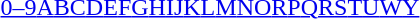<table id="toc" class="toc" summary="Class">
<tr>
<th></th>
</tr>
<tr>
<td><a href='#'>0–9</a><a href='#'>A</a><a href='#'>B</a><a href='#'>C</a><a href='#'>D</a><a href='#'>E</a><a href='#'>F</a><a href='#'>G</a><a href='#'>H</a><a href='#'>I</a><a href='#'>J</a><a href='#'>K</a><a href='#'>L</a><a href='#'>M</a><a href='#'>N</a><a href='#'>O</a><a href='#'>R</a><a href='#'>P</a><a href='#'>Q</a><a href='#'>R</a><a href='#'>S</a><a href='#'>T</a><a href='#'>U</a><a href='#'>W</a><a href='#'>Y</a></td>
</tr>
</table>
